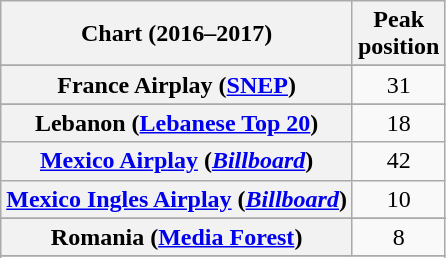<table class="wikitable sortable plainrowheaders" style="text-align:center">
<tr>
<th scope="col">Chart (2016–2017)</th>
<th scope="col">Peak<br>position</th>
</tr>
<tr>
</tr>
<tr>
</tr>
<tr>
</tr>
<tr>
</tr>
<tr>
</tr>
<tr>
</tr>
<tr>
</tr>
<tr>
</tr>
<tr>
</tr>
<tr>
</tr>
<tr>
</tr>
<tr>
</tr>
<tr>
<th scope="row">France Airplay (<a href='#'>SNEP</a>)</th>
<td style="text-align:center;">31</td>
</tr>
<tr>
</tr>
<tr>
</tr>
<tr>
</tr>
<tr>
</tr>
<tr>
<th scope="row">Lebanon (<a href='#'>Lebanese Top 20</a>)</th>
<td>18</td>
</tr>
<tr>
<th scope="row"><a href='#'>Mexico Airplay</a> (<em><a href='#'>Billboard</a></em>)</th>
<td>42</td>
</tr>
<tr>
<th scope="row"><a href='#'>Mexico Ingles Airplay</a> (<em><a href='#'>Billboard</a></em>)</th>
<td>10</td>
</tr>
<tr>
</tr>
<tr>
</tr>
<tr>
</tr>
<tr>
</tr>
<tr>
</tr>
<tr>
</tr>
<tr>
<th scope="row">Romania (<a href='#'>Media Forest</a>)</th>
<td>8</td>
</tr>
<tr>
</tr>
<tr>
</tr>
<tr>
</tr>
<tr>
</tr>
<tr>
</tr>
<tr>
</tr>
<tr>
</tr>
<tr>
</tr>
<tr>
</tr>
</table>
